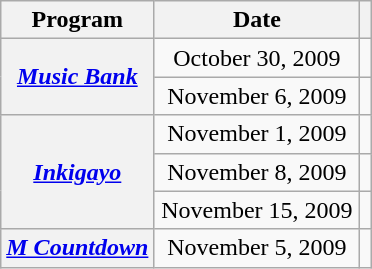<table class="wikitable sortable plainrowheaders" style="text-align:center">
<tr>
<th scope="col">Program</th>
<th scope="col" width="130">Date</th>
<th scope="col" class="unsortable"></th>
</tr>
<tr>
<th scope="row" rowspan="2"><em><a href='#'>Music Bank</a></em></th>
<td>October 30, 2009</td>
<td></td>
</tr>
<tr>
<td>November 6, 2009</td>
<td></td>
</tr>
<tr>
<th scope="row" rowspan="3"><em><a href='#'>Inkigayo</a></em></th>
<td>November 1, 2009</td>
<td></td>
</tr>
<tr>
<td>November 8, 2009</td>
<td></td>
</tr>
<tr>
<td>November 15, 2009</td>
<td></td>
</tr>
<tr>
<th scope="row"><em><a href='#'>M Countdown</a></em></th>
<td>November 5, 2009</td>
<td></td>
</tr>
</table>
